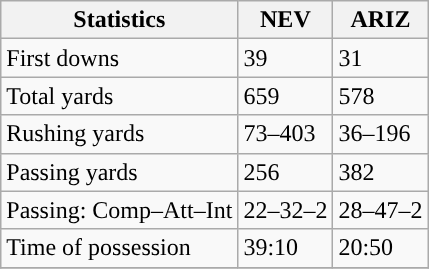<table class="wikitable" style="float: left;">
<tr>
<th>Statistics</th>
<th>NEV</th>
<th>ARIZ</th>
</tr>
<tr>
<td>First downs</td>
<td>39</td>
<td>31</td>
</tr>
<tr>
<td>Total yards</td>
<td>659</td>
<td>578</td>
</tr>
<tr>
<td>Rushing yards</td>
<td>73–403</td>
<td>36–196</td>
</tr>
<tr>
<td>Passing yards</td>
<td>256</td>
<td>382</td>
</tr>
<tr>
<td>Passing: Comp–Att–Int</td>
<td>22–32–2</td>
<td>28–47–2</td>
</tr>
<tr>
<td>Time of possession</td>
<td>39:10</td>
<td>20:50</td>
</tr>
<tr>
</tr>
</table>
